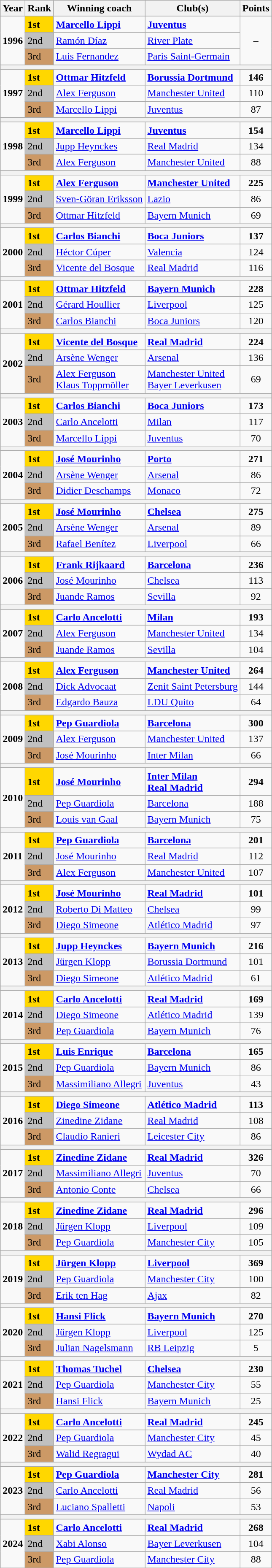<table class="wikitable">
<tr>
<th>Year</th>
<th>Rank</th>
<th>Winning coach</th>
<th>Club(s)</th>
<th>Points</th>
</tr>
<tr>
<td rowspan="3" align="center"><strong>1996</strong></td>
<td scope=col style="background-color: gold"><strong>1st</strong></td>
<td><strong> <a href='#'>Marcello Lippi</a></strong></td>
<td><strong> <a href='#'>Juventus</a></strong></td>
<td rowspan="3" align="center">–</td>
</tr>
<tr>
<td scope=col style="background-color: silver">2nd</td>
<td> <a href='#'>Ramón Díaz</a></td>
<td> <a href='#'>River Plate</a></td>
</tr>
<tr>
<td scope=col style="background-color: #cc9966">3rd</td>
<td><strong></strong> <a href='#'>Luis Fernandez</a></td>
<td><strong></strong> <a href='#'>Paris Saint-Germain</a></td>
</tr>
<tr>
<th colspan="5"></th>
</tr>
<tr>
<td rowspan="3" align="center"><strong>1997</strong></td>
<td scope=col style="background-color: gold"><strong>1st</strong></td>
<td><strong> <a href='#'>Ottmar Hitzfeld</a></strong></td>
<td><strong> <a href='#'>Borussia Dortmund</a></strong></td>
<td align="center"><strong>146</strong></td>
</tr>
<tr>
<td scope=col style="background-color: silver">2nd</td>
<td> <a href='#'>Alex Ferguson</a></td>
<td> <a href='#'>Manchester United</a></td>
<td align="center">110</td>
</tr>
<tr>
<td scope=col style="background-color: #cc9966">3rd</td>
<td> <a href='#'>Marcello Lippi</a></td>
<td> <a href='#'>Juventus</a></td>
<td align="center">87</td>
</tr>
<tr>
<th colspan="5"></th>
</tr>
<tr>
<td rowspan="3" align="center"><strong>1998</strong></td>
<td scope=col style="background-color: gold"><strong>1st</strong></td>
<td><strong> <a href='#'>Marcello Lippi</a></strong></td>
<td><strong> <a href='#'>Juventus</a></strong></td>
<td align="center"><strong>154</strong></td>
</tr>
<tr>
<td scope=col style="background-color: silver">2nd</td>
<td> <a href='#'>Jupp Heynckes</a></td>
<td> <a href='#'>Real Madrid</a></td>
<td align="center">134</td>
</tr>
<tr>
<td scope=col style="background-color: #cc9966">3rd</td>
<td> <a href='#'>Alex Ferguson</a></td>
<td> <a href='#'>Manchester United</a></td>
<td align="center">88</td>
</tr>
<tr>
<th colspan="5"></th>
</tr>
<tr>
<td rowspan="3" align="center"><strong>1999</strong></td>
<td scope=col style="background-color: gold"><strong>1st</strong></td>
<td><strong> <a href='#'>Alex Ferguson</a></strong></td>
<td><strong> <a href='#'>Manchester United</a></strong></td>
<td align="center"><strong>225</strong></td>
</tr>
<tr>
<td scope=col style="background-color: silver">2nd</td>
<td> <a href='#'>Sven-Göran Eriksson</a></td>
<td> <a href='#'>Lazio</a></td>
<td align="center">86</td>
</tr>
<tr>
<td scope=col style="background-color: #cc9966">3rd</td>
<td> <a href='#'>Ottmar Hitzfeld</a></td>
<td> <a href='#'>Bayern Munich</a></td>
<td align="center">69</td>
</tr>
<tr>
<th colspan="5"></th>
</tr>
<tr>
<td rowspan="3" align="center"><strong>2000</strong></td>
<td scope=col style="background-color: gold"><strong>1st</strong></td>
<td><strong> <a href='#'>Carlos Bianchi</a></strong></td>
<td><strong> <a href='#'>Boca Juniors</a></strong></td>
<td align="center"><strong>137</strong></td>
</tr>
<tr>
<td scope=col style="background-color: silver">2nd</td>
<td> <a href='#'>Héctor Cúper</a></td>
<td> <a href='#'>Valencia</a></td>
<td align="center">124</td>
</tr>
<tr>
<td scope=col style="background-color: #cc9966">3rd</td>
<td> <a href='#'>Vicente del Bosque</a></td>
<td> <a href='#'>Real Madrid</a></td>
<td align="center">116</td>
</tr>
<tr>
<th colspan="5"></th>
</tr>
<tr>
<td rowspan="3" align="center"><strong>2001</strong></td>
<td scope=col style="background-color: gold"><strong>1st</strong></td>
<td><strong> <a href='#'>Ottmar Hitzfeld</a></strong></td>
<td><strong> <a href='#'>Bayern Munich</a></strong></td>
<td align="center"><strong>228</strong></td>
</tr>
<tr>
<td scope=col style="background-color: silver">2nd</td>
<td> <a href='#'>Gérard Houllier</a></td>
<td> <a href='#'>Liverpool</a></td>
<td align="center">125</td>
</tr>
<tr>
<td scope=col style="background-color: #cc9966">3rd</td>
<td> <a href='#'>Carlos Bianchi</a></td>
<td> <a href='#'>Boca Juniors</a></td>
<td align="center">120</td>
</tr>
<tr>
<th colspan="5"></th>
</tr>
<tr>
<td rowspan="3" align="center"><strong>2002</strong></td>
<td scope=col style="background-color: gold"><strong>1st</strong></td>
<td><strong> <a href='#'>Vicente del Bosque</a></strong></td>
<td><strong> <a href='#'>Real Madrid</a></strong></td>
<td align="center"><strong>224</strong></td>
</tr>
<tr>
<td scope=col style="background-color: silver">2nd</td>
<td> <a href='#'>Arsène Wenger</a></td>
<td> <a href='#'>Arsenal</a></td>
<td align="center">136</td>
</tr>
<tr>
<td scope=col style="background-color: #cc9966">3rd</td>
<td> <a href='#'>Alex Ferguson</a><br><strong></strong> <a href='#'>Klaus Toppmöller</a></td>
<td> <a href='#'>Manchester United</a><br><strong></strong> <a href='#'>Bayer Leverkusen</a></td>
<td align="center">69</td>
</tr>
<tr>
<th colspan="5"></th>
</tr>
<tr>
<td rowspan="3" align="center"><strong>2003</strong></td>
<td scope=col style="background-color: gold"><strong>1st</strong></td>
<td><strong> <a href='#'>Carlos Bianchi</a></strong></td>
<td><strong> <a href='#'>Boca Juniors</a></strong></td>
<td align="center"><strong>173</strong></td>
</tr>
<tr>
<td scope=col style="background-color: silver">2nd</td>
<td> <a href='#'>Carlo Ancelotti</a></td>
<td> <a href='#'>Milan</a></td>
<td align="center">117</td>
</tr>
<tr>
<td scope=col style="background-color: #cc9966">3rd</td>
<td> <a href='#'>Marcello Lippi</a></td>
<td> <a href='#'>Juventus</a></td>
<td align="center">70</td>
</tr>
<tr>
<th colspan="5"></th>
</tr>
<tr>
<td rowspan="3" align="center"><strong>2004</strong></td>
<td scope=col style="background-color: gold"><strong>1st</strong></td>
<td><strong> <a href='#'>José Mourinho</a></strong></td>
<td><strong> <a href='#'>Porto</a></strong></td>
<td align="center"><strong>271</strong></td>
</tr>
<tr>
<td scope=col style="background-color: silver">2nd</td>
<td> <a href='#'>Arsène Wenger</a></td>
<td> <a href='#'>Arsenal</a></td>
<td align="center">86</td>
</tr>
<tr>
<td scope=col style="background-color: #cc9966">3rd</td>
<td> <a href='#'>Didier Deschamps</a></td>
<td> <a href='#'>Monaco</a></td>
<td align="center">72</td>
</tr>
<tr>
<th colspan="5"></th>
</tr>
<tr>
<td rowspan="3" align="center"><strong>2005</strong></td>
<td scope=col style="background-color: gold"><strong>1st</strong></td>
<td><strong> <a href='#'>José Mourinho</a></strong></td>
<td><strong> <a href='#'>Chelsea</a></strong></td>
<td align="center"><strong>275</strong></td>
</tr>
<tr>
<td scope=col style="background-color: silver">2nd</td>
<td> <a href='#'>Arsène Wenger</a></td>
<td> <a href='#'>Arsenal</a></td>
<td align="center">89</td>
</tr>
<tr>
<td scope=col style="background-color: #cc9966">3rd</td>
<td> <a href='#'>Rafael Benítez</a></td>
<td> <a href='#'>Liverpool</a></td>
<td align="center">66</td>
</tr>
<tr>
<th colspan="5"></th>
</tr>
<tr>
<td rowspan="3" align="center"><strong>2006</strong></td>
<td scope=col style="background-color: gold"><strong>1st</strong></td>
<td><strong> <a href='#'>Frank Rijkaard</a></strong></td>
<td><strong> <a href='#'>Barcelona</a></strong></td>
<td align="center"><strong>236</strong></td>
</tr>
<tr>
<td scope=col style="background-color: silver">2nd</td>
<td> <a href='#'>José Mourinho</a></td>
<td> <a href='#'>Chelsea</a></td>
<td align="center">113</td>
</tr>
<tr>
<td scope=col style="background-color: #cc9966">3rd</td>
<td><strong></strong> <a href='#'>Juande Ramos</a></td>
<td><strong></strong> <a href='#'>Sevilla</a></td>
<td align="center">92</td>
</tr>
<tr>
<th colspan="5"></th>
</tr>
<tr>
<td rowspan="3" align="center"><strong>2007</strong></td>
<td scope=col style="background-color: gold"><strong>1st</strong></td>
<td><strong> <a href='#'>Carlo Ancelotti</a></strong></td>
<td><strong> <a href='#'>Milan</a></strong></td>
<td align="center"><strong>193</strong></td>
</tr>
<tr>
<td scope=col style="background-color: silver">2nd</td>
<td> <a href='#'>Alex Ferguson</a></td>
<td> <a href='#'>Manchester United</a></td>
<td align="center">134</td>
</tr>
<tr>
<td scope=col style="background-color: #cc9966">3rd</td>
<td><strong></strong> <a href='#'>Juande Ramos</a></td>
<td><strong></strong> <a href='#'>Sevilla</a></td>
<td align="center">104</td>
</tr>
<tr>
<th colspan="5"></th>
</tr>
<tr>
<td rowspan="3" align="center"><strong>2008</strong></td>
<td scope=col style="background-color: gold"><strong>1st</strong></td>
<td><strong> <a href='#'>Alex Ferguson</a></strong></td>
<td><strong> <a href='#'>Manchester United</a></strong></td>
<td align="center"><strong>264</strong></td>
</tr>
<tr>
<td scope=col style="background-color: silver">2nd</td>
<td> <a href='#'>Dick Advocaat</a></td>
<td> <a href='#'>Zenit Saint Petersburg</a></td>
<td align="center">144</td>
</tr>
<tr>
<td scope=col style="background-color: #cc9966">3rd</td>
<td> <a href='#'>Edgardo Bauza</a></td>
<td> <a href='#'>LDU Quito</a></td>
<td align="center">64</td>
</tr>
<tr>
<th colspan="5"></th>
</tr>
<tr>
<td rowspan="3" align="center"><strong>2009</strong></td>
<td scope=col style="background-color: gold"><strong>1st</strong></td>
<td><strong> <a href='#'>Pep Guardiola</a></strong></td>
<td><strong> <a href='#'>Barcelona</a></strong></td>
<td align="center"><strong>300</strong></td>
</tr>
<tr>
<td scope=col style="background-color: silver">2nd</td>
<td> <a href='#'>Alex Ferguson</a></td>
<td> <a href='#'>Manchester United</a></td>
<td align="center">137</td>
</tr>
<tr>
<td scope=col style="background-color: #cc9966">3rd</td>
<td> <a href='#'>José Mourinho</a></td>
<td> <a href='#'>Inter Milan</a></td>
<td align="center">66</td>
</tr>
<tr>
<th colspan="5"></th>
</tr>
<tr>
<td rowspan="3" align="center"><strong>2010</strong></td>
<td scope=col style="background-color: gold"><strong>1st</strong></td>
<td><strong> <a href='#'>José Mourinho</a></strong></td>
<td><strong> <a href='#'>Inter Milan</a></strong><br><strong> <a href='#'>Real Madrid</a></strong></td>
<td align="center"><strong>294</strong></td>
</tr>
<tr>
<td scope=col style="background-color: silver">2nd</td>
<td> <a href='#'>Pep Guardiola</a></td>
<td> <a href='#'>Barcelona</a></td>
<td align="center">188</td>
</tr>
<tr>
<td scope=col style="background-color: #cc9966">3rd</td>
<td> <a href='#'>Louis van Gaal</a></td>
<td> <a href='#'>Bayern Munich</a></td>
<td align="center">75</td>
</tr>
<tr>
<th colspan="5"></th>
</tr>
<tr>
<td rowspan="3" align="center"><strong>2011</strong></td>
<td scope=col style="background-color: gold"><strong>1st</strong></td>
<td><strong> <a href='#'>Pep Guardiola</a></strong></td>
<td><strong> <a href='#'>Barcelona</a></strong></td>
<td align="center"><strong>201</strong></td>
</tr>
<tr>
<td scope=col style="background-color: silver">2nd</td>
<td> <a href='#'>José Mourinho</a></td>
<td> <a href='#'>Real Madrid</a></td>
<td align="center">112</td>
</tr>
<tr>
<td scope=col style="background-color: #cc9966">3rd</td>
<td> <a href='#'>Alex Ferguson</a></td>
<td> <a href='#'>Manchester United</a></td>
<td align="center">107</td>
</tr>
<tr>
<th colspan="5"></th>
</tr>
<tr>
<td rowspan="3" align="center"><strong>2012</strong></td>
<td scope=col style="background-color: gold"><strong>1st</strong></td>
<td><strong> <a href='#'>José Mourinho</a></strong></td>
<td><strong> <a href='#'>Real Madrid</a></strong></td>
<td align="center"><strong>101</strong></td>
</tr>
<tr>
<td scope=col style="background-color: silver">2nd</td>
<td> <a href='#'>Roberto Di Matteo</a></td>
<td> <a href='#'>Chelsea</a></td>
<td align="center">99</td>
</tr>
<tr>
<td scope=col style="background-color: #cc9966">3rd</td>
<td> <a href='#'>Diego Simeone</a></td>
<td> <a href='#'>Atlético Madrid</a></td>
<td align="center">97</td>
</tr>
<tr>
<th colspan="5"></th>
</tr>
<tr>
<td rowspan="3" align="center"><strong>2013</strong></td>
<td scope=col style="background-color: gold"><strong>1st</strong></td>
<td><strong> <a href='#'>Jupp Heynckes</a></strong></td>
<td><strong> <a href='#'>Bayern Munich</a></strong></td>
<td align="center"><strong>216</strong></td>
</tr>
<tr>
<td scope=col style="background-color: silver">2nd</td>
<td> <a href='#'>Jürgen Klopp</a></td>
<td> <a href='#'>Borussia Dortmund</a></td>
<td align="center">101</td>
</tr>
<tr>
<td scope=col style="background-color: #cc9966">3rd</td>
<td> <a href='#'>Diego Simeone</a></td>
<td> <a href='#'>Atlético Madrid</a></td>
<td align="center">61</td>
</tr>
<tr>
<th colspan="5"></th>
</tr>
<tr>
<td rowspan="3" align="center"><strong>2014</strong></td>
<td scope=col style="background-color: gold"><strong>1st</strong></td>
<td><strong> <a href='#'>Carlo Ancelotti</a></strong></td>
<td><strong> <a href='#'>Real Madrid</a></strong></td>
<td align="center"><strong>169</strong></td>
</tr>
<tr>
<td scope=col style="background-color: silver">2nd</td>
<td> <a href='#'>Diego Simeone</a></td>
<td> <a href='#'>Atlético Madrid</a></td>
<td align="center">139</td>
</tr>
<tr>
<td scope=col style="background-color: #cc9966">3rd</td>
<td> <a href='#'>Pep Guardiola</a></td>
<td> <a href='#'>Bayern Munich</a></td>
<td align="center">76</td>
</tr>
<tr>
<th colspan="5"></th>
</tr>
<tr>
<td rowspan="3" align="center"><strong>2015</strong></td>
<td scope=col style="background-color: gold"><strong>1st</strong></td>
<td><strong> <a href='#'>Luis Enrique</a></strong></td>
<td><strong> <a href='#'>Barcelona</a></strong></td>
<td align="center"><strong>165</strong></td>
</tr>
<tr>
<td scope=col style="background-color: silver">2nd</td>
<td> <a href='#'>Pep Guardiola</a></td>
<td> <a href='#'>Bayern Munich</a></td>
<td align="center">86</td>
</tr>
<tr>
<td scope=col style="background-color: #cc9966">3rd</td>
<td> <a href='#'>Massimiliano Allegri</a></td>
<td> <a href='#'>Juventus</a></td>
<td align="center">43</td>
</tr>
<tr>
<th colspan="5"></th>
</tr>
<tr>
<td rowspan="3" align="center"><strong>2016</strong></td>
<td scope=col style="background-color: gold"><strong>1st</strong></td>
<td><strong> <a href='#'>Diego Simeone</a></strong></td>
<td><strong> <a href='#'>Atlético Madrid</a></strong></td>
<td align="center"><strong>113</strong></td>
</tr>
<tr>
<td scope=col style="background-color: silver">2nd</td>
<td> <a href='#'>Zinedine Zidane</a></td>
<td> <a href='#'>Real Madrid</a></td>
<td align="center">108</td>
</tr>
<tr>
<td scope=col style="background-color: #cc9966">3rd</td>
<td> <a href='#'>Claudio Ranieri</a></td>
<td> <a href='#'>Leicester City</a></td>
<td align="center">86</td>
</tr>
<tr>
<th colspan="5"></th>
</tr>
<tr>
<td rowspan="3" align="center"><strong>2017</strong></td>
<td scope=col style="background-color: gold"><strong>1st</strong></td>
<td><strong> <a href='#'>Zinedine Zidane</a></strong></td>
<td><strong> <a href='#'>Real Madrid</a></strong></td>
<td align="center"><strong>326</strong></td>
</tr>
<tr>
<td scope=col style="background-color: silver">2nd</td>
<td> <a href='#'>Massimiliano Allegri</a></td>
<td> <a href='#'>Juventus</a></td>
<td align="center">70</td>
</tr>
<tr>
<td scope=col style="background-color: #cc9966">3rd</td>
<td> <a href='#'>Antonio Conte</a></td>
<td> <a href='#'>Chelsea</a></td>
<td align="center">66</td>
</tr>
<tr>
<th colspan="5"></th>
</tr>
<tr>
<td rowspan="3" align="center"><strong>2018</strong></td>
<td scope=col style="background-color: gold"><strong>1st</strong></td>
<td><strong> <a href='#'>Zinedine Zidane</a></strong></td>
<td><strong> <a href='#'>Real Madrid</a></strong></td>
<td align="center"><strong>296</strong></td>
</tr>
<tr>
<td scope=col style="background-color: silver">2nd</td>
<td> <a href='#'>Jürgen Klopp</a></td>
<td> <a href='#'>Liverpool</a></td>
<td align="center">109</td>
</tr>
<tr>
<td scope=col style="background-color: #cc9966">3rd</td>
<td> <a href='#'>Pep Guardiola</a></td>
<td> <a href='#'>Manchester City</a></td>
<td align="center">105</td>
</tr>
<tr>
<th colspan="5"></th>
</tr>
<tr>
<td rowspan="3" align="center"><strong>2019</strong></td>
<td scope=col style="background-color: gold"><strong>1st</strong></td>
<td><strong> <a href='#'>Jürgen Klopp</a></strong></td>
<td><strong> <a href='#'>Liverpool</a></strong></td>
<td align="center"><strong>369</strong></td>
</tr>
<tr>
<td scope=col style="background-color: silver">2nd</td>
<td> <a href='#'>Pep Guardiola</a></td>
<td> <a href='#'>Manchester City</a></td>
<td align="center">100</td>
</tr>
<tr>
<td scope=col style="background-color: #cc9966">3rd</td>
<td> <a href='#'>Erik ten Hag</a></td>
<td> <a href='#'>Ajax</a></td>
<td align="center">82</td>
</tr>
<tr>
<th colspan="5"></th>
</tr>
<tr>
<td rowspan="3" align="center"><strong>2020</strong></td>
<td scope=col style="background-color: gold"><strong>1st</strong></td>
<td><strong> <a href='#'>Hansi Flick</a></strong></td>
<td><strong> <a href='#'>Bayern Munich</a></strong></td>
<td align="center"><strong>270</strong></td>
</tr>
<tr>
<td scope=col style="background-color: silver">2nd</td>
<td> <a href='#'>Jürgen Klopp</a></td>
<td> <a href='#'>Liverpool</a></td>
<td align="center">125</td>
</tr>
<tr>
<td scope=col style="background-color: #cc9966">3rd</td>
<td> <a href='#'>Julian Nagelsmann</a></td>
<td> <a href='#'>RB Leipzig</a></td>
<td align="center">5</td>
</tr>
<tr>
<th colspan="5"></th>
</tr>
<tr>
<td rowspan="3" align="center"><strong>2021</strong></td>
<td scope=col style="background-color: gold"><strong>1st</strong></td>
<td><strong> <a href='#'>Thomas Tuchel</a></strong></td>
<td><strong> <a href='#'>Chelsea</a></strong></td>
<td align="center"><strong>230</strong></td>
</tr>
<tr>
<td scope=col style="background-color: silver">2nd</td>
<td> <a href='#'>Pep Guardiola</a></td>
<td> <a href='#'>Manchester City</a></td>
<td align="center">55</td>
</tr>
<tr>
<td scope=col style="background-color: #cc9966">3rd</td>
<td> <a href='#'>Hansi Flick</a></td>
<td> <a href='#'>Bayern Munich</a></td>
<td align="center">25</td>
</tr>
<tr>
<th colspan="5"></th>
</tr>
<tr>
<td rowspan="3" align="center"><strong>2022</strong></td>
<td scope=col style="background-color: gold"><strong>1st</strong></td>
<td><strong> <a href='#'>Carlo Ancelotti</a></strong></td>
<td><strong> <a href='#'>Real Madrid</a></strong></td>
<td align="center"><strong>245</strong></td>
</tr>
<tr>
<td scope=col style="background-color: silver">2nd</td>
<td> <a href='#'>Pep Guardiola</a></td>
<td> <a href='#'>Manchester City</a></td>
<td align="center">45</td>
</tr>
<tr>
<td scope=col style="background-color: #cc9966">3rd</td>
<td> <a href='#'>Walid Regragui</a></td>
<td> <a href='#'>Wydad AC</a></td>
<td align="center">40</td>
</tr>
<tr>
<th colspan="5"></th>
</tr>
<tr>
<td rowspan="3" align="center"><strong>2023</strong></td>
<td scope=col style="background-color: gold"><strong>1st</strong></td>
<td><strong> <a href='#'>Pep Guardiola</a></strong></td>
<td><strong> <a href='#'>Manchester City</a></strong></td>
<td align="center"><strong>281</strong></td>
</tr>
<tr>
<td scope=col style="background-color: silver">2nd</td>
<td> <a href='#'>Carlo Ancelotti</a></td>
<td> <a href='#'>Real Madrid</a></td>
<td align="center">56</td>
</tr>
<tr>
<td scope=col style="background-color: #cc9966">3rd</td>
<td> <a href='#'>Luciano Spalletti</a></td>
<td> <a href='#'>Napoli</a></td>
<td align="center">53</td>
</tr>
<tr>
<th colspan="5"></th>
</tr>
<tr>
<td rowspan="3" align="center"><strong>2024</strong></td>
<td scope=col style="background-color: gold"><strong>1st</strong></td>
<td><strong> <a href='#'>Carlo Ancelotti</a></strong></td>
<td><strong> <a href='#'>Real Madrid</a></strong></td>
<td align="center"><strong>268</strong></td>
</tr>
<tr>
<td scope=col style="background-color: silver">2nd</td>
<td> <a href='#'>Xabi Alonso</a></td>
<td> <a href='#'>Bayer Leverkusen</a></td>
<td align="center">104</td>
</tr>
<tr>
<td scope=col style="background-color: #cc9966">3rd</td>
<td> <a href='#'>Pep Guardiola</a></td>
<td> <a href='#'>Manchester City</a></td>
<td align="center">88</td>
</tr>
</table>
